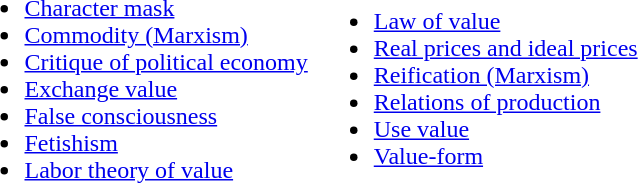<table>
<tr>
<td><br><ul><li><a href='#'>Character mask</a></li><li><a href='#'>Commodity (Marxism)</a></li><li><a href='#'>Critique of political economy</a></li><li><a href='#'>Exchange value</a></li><li><a href='#'>False consciousness</a></li><li><a href='#'>Fetishism</a></li><li><a href='#'>Labor theory of value</a></li></ul></td>
<td><br><ul><li><a href='#'>Law of value</a></li><li><a href='#'>Real prices and ideal prices</a></li><li><a href='#'>Reification (Marxism)</a></li><li><a href='#'>Relations of production</a></li><li><a href='#'>Use value</a></li><li><a href='#'>Value-form</a></li></ul></td>
</tr>
</table>
